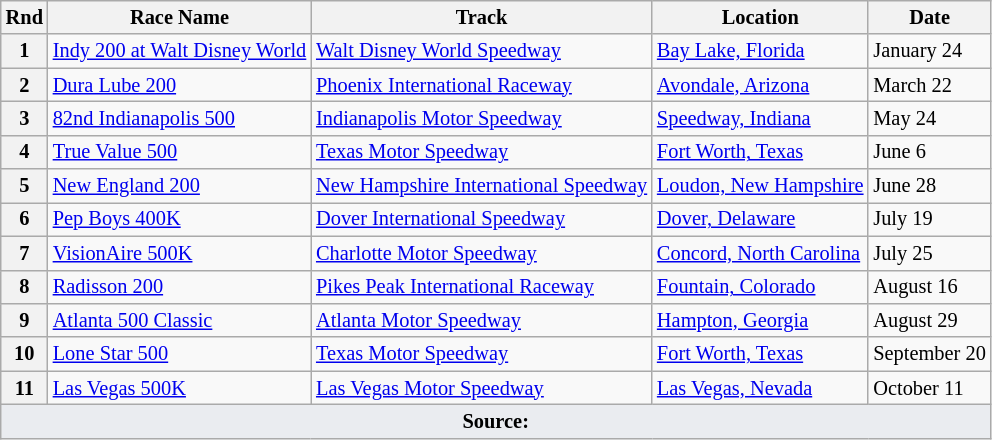<table class="wikitable" style="font-size: 85%">
<tr>
<th>Rnd</th>
<th>Race Name</th>
<th>Track</th>
<th>Location</th>
<th>Date</th>
</tr>
<tr>
<th>1</th>
<td><a href='#'>Indy 200 at Walt Disney World</a></td>
<td><a href='#'>Walt Disney World Speedway</a></td>
<td><a href='#'>Bay Lake, Florida</a></td>
<td>January 24</td>
</tr>
<tr>
<th>2</th>
<td><a href='#'>Dura Lube 200</a></td>
<td><a href='#'>Phoenix International Raceway</a></td>
<td><a href='#'>Avondale, Arizona</a></td>
<td>March 22</td>
</tr>
<tr>
<th>3</th>
<td><a href='#'>82nd Indianapolis 500</a></td>
<td><a href='#'>Indianapolis Motor Speedway</a></td>
<td><a href='#'>Speedway, Indiana</a></td>
<td>May 24</td>
</tr>
<tr>
<th>4</th>
<td><a href='#'>True Value 500</a></td>
<td><a href='#'>Texas Motor Speedway</a></td>
<td><a href='#'>Fort Worth, Texas</a></td>
<td>June 6</td>
</tr>
<tr>
<th>5</th>
<td><a href='#'>New England 200</a></td>
<td><a href='#'>New Hampshire International Speedway</a></td>
<td><a href='#'>Loudon, New Hampshire</a></td>
<td>June 28</td>
</tr>
<tr>
<th>6</th>
<td><a href='#'>Pep Boys 400K</a></td>
<td><a href='#'>Dover International Speedway</a></td>
<td><a href='#'>Dover, Delaware</a></td>
<td>July 19</td>
</tr>
<tr>
<th>7</th>
<td><a href='#'>VisionAire 500K</a></td>
<td><a href='#'>Charlotte Motor Speedway</a></td>
<td><a href='#'>Concord, North Carolina</a></td>
<td>July 25</td>
</tr>
<tr>
<th>8</th>
<td><a href='#'>Radisson 200</a></td>
<td><a href='#'>Pikes Peak International Raceway</a></td>
<td><a href='#'>Fountain, Colorado</a></td>
<td>August 16</td>
</tr>
<tr>
<th>9</th>
<td><a href='#'>Atlanta 500 Classic</a></td>
<td><a href='#'>Atlanta Motor Speedway</a></td>
<td><a href='#'>Hampton, Georgia</a></td>
<td>August 29</td>
</tr>
<tr>
<th>10</th>
<td><a href='#'>Lone Star 500</a></td>
<td><a href='#'>Texas Motor Speedway</a></td>
<td><a href='#'>Fort Worth, Texas</a></td>
<td>September 20</td>
</tr>
<tr>
<th>11</th>
<td><a href='#'>Las Vegas 500K</a></td>
<td><a href='#'>Las Vegas Motor Speedway</a></td>
<td><a href='#'>Las Vegas, Nevada</a></td>
<td>October 11</td>
</tr>
<tr>
<td colspan="5" style="background-color:#EAECF0;text-align:center" align="bottom"><strong>Source:</strong></td>
</tr>
</table>
